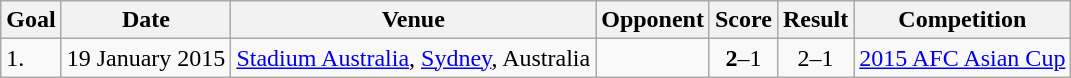<table class="wikitable plainrowheaders sortable">
<tr>
<th>Goal</th>
<th>Date</th>
<th>Venue</th>
<th>Opponent</th>
<th>Score</th>
<th>Result</th>
<th>Competition</th>
</tr>
<tr>
<td>1.</td>
<td>19 January 2015</td>
<td><a href='#'>Stadium Australia</a>, <a href='#'>Sydney</a>, Australia</td>
<td></td>
<td align=center><strong>2</strong>–1</td>
<td align=center>2–1</td>
<td><a href='#'>2015 AFC Asian Cup</a></td>
</tr>
</table>
